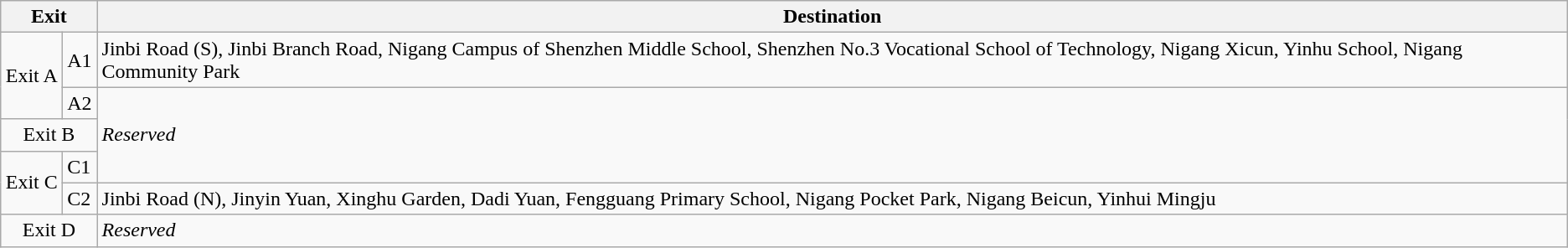<table class="wikitable">
<tr>
<th colspan="2" style="width:70px">Exit</th>
<th>Destination</th>
</tr>
<tr>
<td rowspan="2" align="center">Exit A</td>
<td>A1</td>
<td>Jinbi Road (S), Jinbi Branch Road, Nigang Campus of Shenzhen Middle School, Shenzhen No.3 Vocational School of Technology, Nigang Xicun, Yinhu School, Nigang Community Park</td>
</tr>
<tr>
<td>A2</td>
<td rowspan="3"><em>Reserved</em></td>
</tr>
<tr>
<td colspan="2" align="center">Exit B</td>
</tr>
<tr>
<td rowspan="2" align="center">Exit C</td>
<td>C1</td>
</tr>
<tr>
<td>C2</td>
<td>Jinbi Road (N), Jinyin Yuan, Xinghu Garden, Dadi Yuan, Fengguang Primary School, Nigang Pocket Park, Nigang Beicun, Yinhui Mingju</td>
</tr>
<tr>
<td colspan="2" align="center">Exit D</td>
<td><em>Reserved</em></td>
</tr>
</table>
